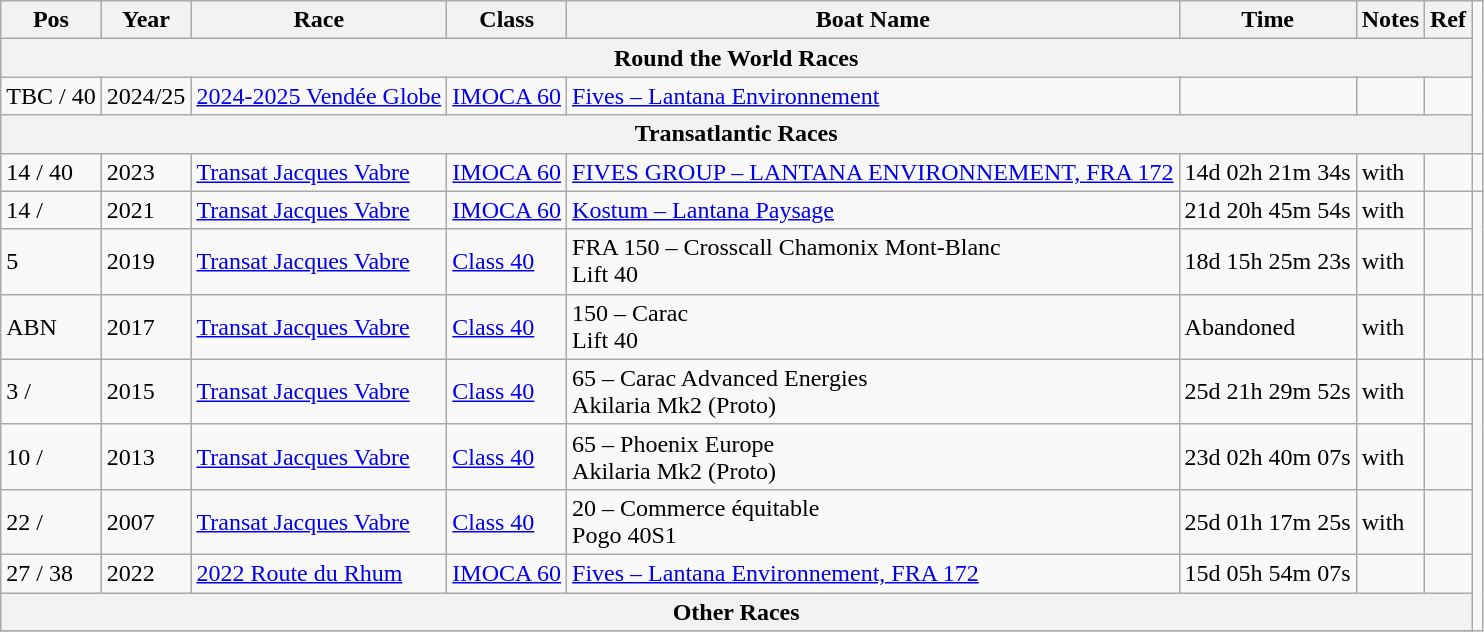<table class="wikitable sortable">
<tr>
<th>Pos</th>
<th>Year</th>
<th>Race</th>
<th>Class</th>
<th>Boat Name</th>
<th>Time</th>
<th>Notes</th>
<th>Ref</th>
</tr>
<tr>
<th colspan = 8><strong>Round the World Races</strong></th>
</tr>
<tr>
<td>TBC / 40</td>
<td>2024/25</td>
<td><a href='#'>2024-2025 Vendée Globe</a></td>
<td><a href='#'>IMOCA 60</a></td>
<td><a href='#'>Fives – Lantana Environnement</a></td>
<td></td>
<td></td>
<td></td>
</tr>
<tr>
<th colspan = 8><strong>Transatlantic Races</strong></th>
</tr>
<tr>
<td>14 / 40</td>
<td>2023</td>
<td><a href='#'>Transat Jacques Vabre</a></td>
<td><a href='#'>IMOCA 60</a></td>
<td><a href='#'>FIVES GROUP – LANTANA ENVIRONNEMENT, FRA 172</a></td>
<td>14d 02h 21m 34s</td>
<td>with <br> </td>
<td></td>
<td></td>
</tr>
<tr>
<td>14 /</td>
<td>2021</td>
<td><a href='#'>Transat Jacques Vabre</a></td>
<td><a href='#'>IMOCA 60</a></td>
<td><a href='#'>Kostum – Lantana Paysage</a></td>
<td>21d 20h 45m 54s</td>
<td>with </td>
<td></td>
</tr>
<tr>
<td>5</td>
<td>2019</td>
<td><a href='#'>Transat Jacques Vabre</a></td>
<td><a href='#'>Class 40</a></td>
<td>FRA 150 – Crosscall Chamonix Mont-Blanc <br>Lift 40</td>
<td>18d 15h 25m 23s</td>
<td>with </td>
<td></td>
</tr>
<tr>
<td>ABN</td>
<td>2017</td>
<td><a href='#'>Transat Jacques Vabre</a></td>
<td><a href='#'>Class 40</a></td>
<td>150 – Carac <br> Lift 40</td>
<td>Abandoned</td>
<td>with </td>
<td></td>
<td></td>
</tr>
<tr>
<td>3 /</td>
<td>2015</td>
<td><a href='#'>Transat Jacques Vabre</a></td>
<td><a href='#'>Class 40</a></td>
<td>65 – Carac Advanced Energies <br> Akilaria Mk2 (Proto)</td>
<td>25d 21h 29m 52s</td>
<td>with </td>
<td></td>
</tr>
<tr>
<td>10 /</td>
<td>2013</td>
<td><a href='#'>Transat Jacques Vabre</a></td>
<td><a href='#'>Class 40</a></td>
<td>65 – Phoenix Europe <br> Akilaria Mk2 (Proto)</td>
<td>23d 02h 40m 07s</td>
<td>with </td>
<td></td>
</tr>
<tr>
<td>22 /</td>
<td>2007</td>
<td><a href='#'>Transat Jacques Vabre</a></td>
<td><a href='#'>Class 40</a></td>
<td>20 – Commerce équitable <br> Pogo 40S1</td>
<td>25d 01h 17m 25s</td>
<td>with</td>
<td></td>
</tr>
<tr>
<td>27 / 38</td>
<td>2022</td>
<td><a href='#'>2022 Route du Rhum</a></td>
<td><a href='#'>IMOCA 60</a></td>
<td><a href='#'>Fives – Lantana Environnement, FRA 172</a></td>
<td>15d 05h 54m 07s</td>
<td></td>
<td></td>
</tr>
<tr>
<th colspan = 8><strong>Other Races</strong></th>
</tr>
<tr>
</tr>
</table>
